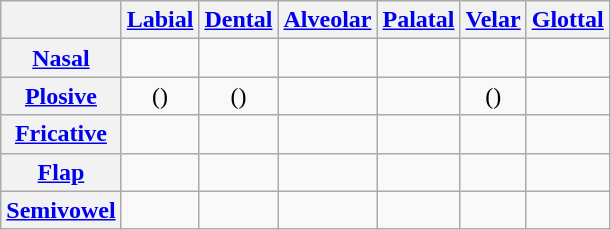<table class="wikitable" style="text-align:center;">
<tr>
<th></th>
<th><a href='#'>Labial</a></th>
<th><a href='#'>Dental</a></th>
<th><a href='#'>Alveolar</a></th>
<th><a href='#'>Palatal</a></th>
<th><a href='#'>Velar</a></th>
<th><a href='#'>Glottal</a></th>
</tr>
<tr>
<th><a href='#'>Nasal</a></th>
<td></td>
<td></td>
<td></td>
<td></td>
<td></td>
<td></td>
</tr>
<tr>
<th><a href='#'>Plosive</a></th>
<td>  ()</td>
<td>  ()</td>
<td></td>
<td></td>
<td>  ()</td>
<td></td>
</tr>
<tr>
<th><a href='#'>Fricative</a></th>
<td></td>
<td></td>
<td></td>
<td></td>
<td></td>
<td></td>
</tr>
<tr>
<th><a href='#'>Flap</a></th>
<td></td>
<td></td>
<td></td>
<td></td>
<td></td>
<td></td>
</tr>
<tr>
<th><a href='#'>Semivowel</a></th>
<td></td>
<td></td>
<td></td>
<td></td>
<td></td>
<td></td>
</tr>
</table>
